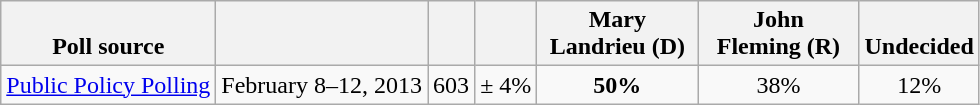<table class="wikitable" style="text-align:center">
<tr valign= bottom>
<th>Poll source</th>
<th></th>
<th></th>
<th></th>
<th style="width:100px;">Mary<br>Landrieu (D)</th>
<th style="width:100px;">John<br>Fleming (R)</th>
<th>Undecided</th>
</tr>
<tr>
<td align=left><a href='#'>Public Policy Polling</a></td>
<td>February 8–12, 2013</td>
<td>603</td>
<td>± 4%</td>
<td><strong>50%</strong></td>
<td>38%</td>
<td>12%</td>
</tr>
</table>
